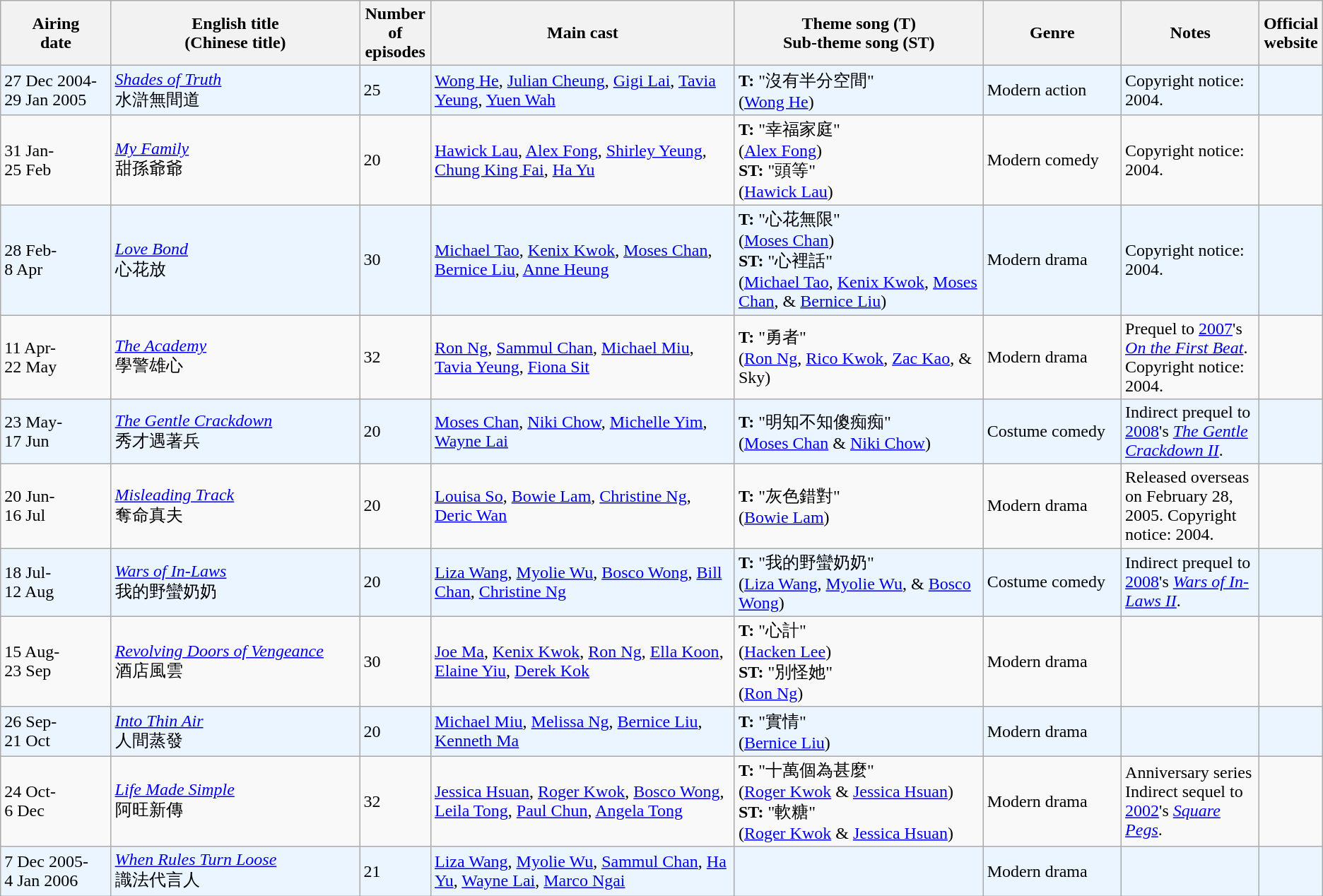<table class="wikitable">
<tr>
<th align=center width=8% bgcolor="silver">Airing<br>date</th>
<th align=center width=18% bgcolor="silver">English title <br> (Chinese title)</th>
<th align=center width=5% bgcolor="silver">Number of episodes</th>
<th align=center width=22% bgcolor="silver">Main cast</th>
<th align=center width=18% bgcolor="silver">Theme song (T) <br>Sub-theme song (ST)</th>
<th align=center width=10% bgcolor="silver">Genre</th>
<th align=center width=10% bgcolor="silver">Notes</th>
<th align=center width=1% bgcolor="silver">Official website</th>
</tr>
<tr ---- bgcolor="ebf5ff">
<td>27 Dec 2004-<br>29 Jan 2005</td>
<td><em><a href='#'>Shades of Truth</a></em> <br> 水滸無間道</td>
<td>25</td>
<td><a href='#'>Wong He</a>, <a href='#'>Julian Cheung</a>, <a href='#'>Gigi Lai</a>, <a href='#'>Tavia Yeung</a>, <a href='#'>Yuen Wah</a></td>
<td><strong>T:</strong> "沒有半分空間" <br> (<a href='#'>Wong He</a>)</td>
<td>Modern action</td>
<td>Copyright notice: 2004.</td>
<td></td>
</tr>
<tr>
<td>31 Jan-<br> 25 Feb</td>
<td><em><a href='#'>My Family</a></em> <br> 甜孫爺爺</td>
<td>20</td>
<td><a href='#'>Hawick Lau</a>, <a href='#'>Alex Fong</a>, <a href='#'>Shirley Yeung</a>, <a href='#'>Chung King Fai</a>, <a href='#'>Ha Yu</a></td>
<td><strong>T:</strong> "幸福家庭" <br>(<a href='#'>Alex Fong</a>) <br> <strong>ST:</strong> "頭等"<br>(<a href='#'>Hawick Lau</a>)</td>
<td>Modern comedy</td>
<td>Copyright notice: 2004.</td>
<td></td>
</tr>
<tr ---- bgcolor="ebf5ff">
<td>28 Feb-<br> 8 Apr</td>
<td><em><a href='#'>Love Bond</a></em> <br> 心花放</td>
<td>30</td>
<td><a href='#'>Michael Tao</a>, <a href='#'>Kenix Kwok</a>, <a href='#'>Moses Chan</a>, <a href='#'>Bernice Liu</a>, <a href='#'>Anne Heung</a></td>
<td><strong>T:</strong> "心花無限" <br> (<a href='#'>Moses Chan</a>) <br> <strong>ST:</strong> "心裡話" <br> (<a href='#'>Michael Tao</a>, <a href='#'>Kenix Kwok</a>, <a href='#'>Moses Chan</a>, & <a href='#'>Bernice Liu</a>)</td>
<td>Modern drama</td>
<td>Copyright notice: 2004.</td>
<td></td>
</tr>
<tr>
<td>11 Apr-<br> 22 May</td>
<td><em><a href='#'>The Academy</a></em> <br>  學警雄心</td>
<td>32</td>
<td><a href='#'>Ron Ng</a>, <a href='#'>Sammul Chan</a>, <a href='#'>Michael Miu</a>, <a href='#'>Tavia Yeung</a>, <a href='#'>Fiona Sit</a></td>
<td><strong>T:</strong> "勇者" <br>(<a href='#'>Ron Ng</a>, <a href='#'>Rico Kwok</a>, <a href='#'>Zac Kao</a>, & Sky)</td>
<td>Modern drama</td>
<td>Prequel to <a href='#'>2007</a>'s <em><a href='#'>On the First Beat</a></em>. Copyright notice: 2004.</td>
<td></td>
</tr>
<tr ---- bgcolor="ebf5ff">
<td>23 May-<br> 17 Jun</td>
<td><em><a href='#'>The Gentle Crackdown</a></em> <br> 秀才遇著兵</td>
<td>20</td>
<td><a href='#'>Moses Chan</a>, <a href='#'>Niki Chow</a>, <a href='#'>Michelle Yim</a>, <a href='#'>Wayne Lai</a></td>
<td><strong>T:</strong> "明知不知傻痴痴" <br>(<a href='#'>Moses Chan</a> & <a href='#'>Niki Chow</a>)</td>
<td>Costume comedy</td>
<td>Indirect prequel to <a href='#'>2008</a>'s <em><a href='#'>The Gentle Crackdown II</a></em>.</td>
<td></td>
</tr>
<tr>
<td>20 Jun-<br>16 Jul</td>
<td><em><a href='#'>Misleading Track</a></em> <br> 奪命真夫</td>
<td>20</td>
<td><a href='#'>Louisa So</a>, <a href='#'>Bowie Lam</a>, <a href='#'>Christine Ng</a>, <a href='#'>Deric Wan</a></td>
<td><strong>T:</strong> "灰色錯對" <br>(<a href='#'>Bowie Lam</a>)</td>
<td>Modern drama</td>
<td>Released overseas on February 28, 2005. Copyright notice: 2004.</td>
<td></td>
</tr>
<tr ---- bgcolor="ebf5ff">
<td>18 Jul-<br> 12 Aug</td>
<td><em><a href='#'>Wars of In-Laws</a></em> <br> 我的野蠻奶奶</td>
<td>20</td>
<td><a href='#'>Liza Wang</a>, <a href='#'>Myolie Wu</a>, <a href='#'>Bosco Wong</a>, <a href='#'>Bill Chan</a>, <a href='#'>Christine Ng</a></td>
<td><strong>T:</strong> "我的野蠻奶奶" <br> (<a href='#'>Liza Wang</a>, <a href='#'>Myolie Wu</a>, & <a href='#'>Bosco Wong</a>)</td>
<td>Costume comedy</td>
<td>Indirect prequel to <a href='#'>2008</a>'s <em><a href='#'>Wars of In-Laws II</a></em>.</td>
<td></td>
</tr>
<tr>
<td>15 Aug-<br> 23 Sep</td>
<td><em><a href='#'>Revolving Doors of Vengeance</a></em> <br> 酒店風雲</td>
<td>30</td>
<td><a href='#'>Joe Ma</a>, <a href='#'>Kenix Kwok</a>, <a href='#'>Ron Ng</a>, <a href='#'>Ella Koon</a>, <a href='#'>Elaine Yiu</a>, <a href='#'>Derek Kok</a></td>
<td><strong>T:</strong> "心計" <br> (<a href='#'>Hacken Lee</a>) <br> <strong>ST:</strong> "別怪她" <br> (<a href='#'>Ron Ng</a>)</td>
<td>Modern drama</td>
<td></td>
<td></td>
</tr>
<tr ---- bgcolor="ebf5ff">
<td>26 Sep-<br>21 Oct</td>
<td><em><a href='#'>Into Thin Air</a></em> <br> 人間蒸發</td>
<td>20</td>
<td><a href='#'>Michael Miu</a>, <a href='#'>Melissa Ng</a>, <a href='#'>Bernice Liu</a>, <a href='#'>Kenneth Ma</a></td>
<td><strong>T:</strong> "實情" <br> (<a href='#'>Bernice Liu</a>)</td>
<td>Modern drama</td>
<td></td>
<td></td>
</tr>
<tr>
<td>24 Oct-<br> 6 Dec</td>
<td><em><a href='#'>Life Made Simple</a></em> <br> 阿旺新傳</td>
<td>32</td>
<td><a href='#'>Jessica Hsuan</a>, <a href='#'>Roger Kwok</a>, <a href='#'>Bosco Wong</a>, <a href='#'>Leila Tong</a>, <a href='#'>Paul Chun</a>, <a href='#'>Angela Tong</a></td>
<td><strong>T:</strong> "十萬個為甚麼" <br> (<a href='#'>Roger Kwok</a> & <a href='#'>Jessica Hsuan</a>) <br> <strong>ST:</strong> "軟糖" <br> (<a href='#'>Roger Kwok</a> & <a href='#'>Jessica Hsuan</a>)</td>
<td>Modern drama</td>
<td>Anniversary series <br> Indirect sequel to <a href='#'>2002</a>'s <em><a href='#'>Square Pegs</a></em>.</td>
<td></td>
</tr>
<tr ---- bgcolor="ebf5ff">
<td>7 Dec 2005-<br>4 Jan 2006</td>
<td><em><a href='#'>When Rules Turn Loose</a></em> <br> 識法代言人</td>
<td>21</td>
<td><a href='#'>Liza Wang</a>, <a href='#'>Myolie Wu</a>, <a href='#'>Sammul Chan</a>, <a href='#'>Ha Yu</a>, <a href='#'>Wayne Lai</a>, <a href='#'>Marco Ngai</a></td>
<td></td>
<td>Modern drama</td>
<td></td>
<td></td>
</tr>
</table>
